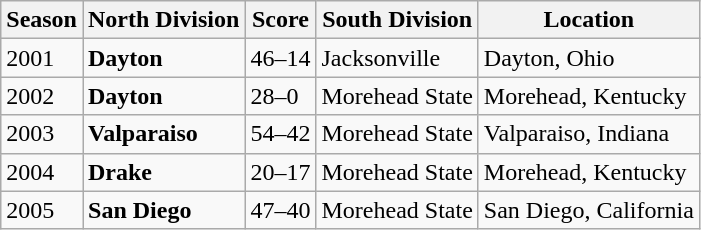<table class="wikitable">
<tr>
<th>Season</th>
<th>North Division</th>
<th>Score</th>
<th>South Division</th>
<th>Location</th>
</tr>
<tr>
<td>2001</td>
<td><strong>Dayton</strong></td>
<td>46–14</td>
<td>Jacksonville</td>
<td>Dayton, Ohio</td>
</tr>
<tr>
<td>2002</td>
<td><strong>Dayton</strong></td>
<td>28–0</td>
<td>Morehead State</td>
<td>Morehead, Kentucky</td>
</tr>
<tr>
<td>2003</td>
<td><strong>Valparaiso</strong></td>
<td>54–42</td>
<td>Morehead State</td>
<td>Valparaiso, Indiana</td>
</tr>
<tr>
<td>2004</td>
<td><strong>Drake</strong></td>
<td>20–17</td>
<td>Morehead State</td>
<td>Morehead, Kentucky</td>
</tr>
<tr>
<td>2005</td>
<td><strong>San Diego</strong></td>
<td>47–40</td>
<td>Morehead State</td>
<td>San Diego, California</td>
</tr>
</table>
